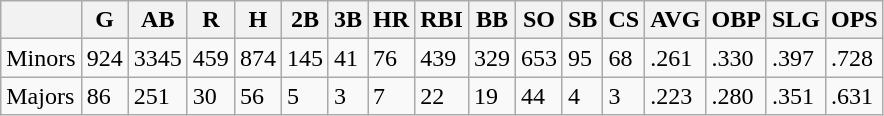<table class="wikitable">
<tr>
<th></th>
<th>G</th>
<th>AB</th>
<th>R</th>
<th>H</th>
<th>2B</th>
<th>3B</th>
<th>HR</th>
<th>RBI</th>
<th>BB</th>
<th>SO</th>
<th>SB</th>
<th>CS</th>
<th>AVG</th>
<th>OBP</th>
<th>SLG</th>
<th>OPS</th>
</tr>
<tr>
<td>Minors</td>
<td>924</td>
<td>3345</td>
<td>459</td>
<td>874</td>
<td>145</td>
<td>41</td>
<td>76</td>
<td>439</td>
<td>329</td>
<td>653</td>
<td>95</td>
<td>68</td>
<td>.261</td>
<td>.330</td>
<td>.397</td>
<td>.728</td>
</tr>
<tr>
<td>Majors</td>
<td>86</td>
<td>251</td>
<td>30</td>
<td>56</td>
<td>5</td>
<td>3</td>
<td>7</td>
<td>22</td>
<td>19</td>
<td>44</td>
<td>4</td>
<td>3</td>
<td>.223</td>
<td>.280</td>
<td>.351</td>
<td>.631</td>
</tr>
</table>
